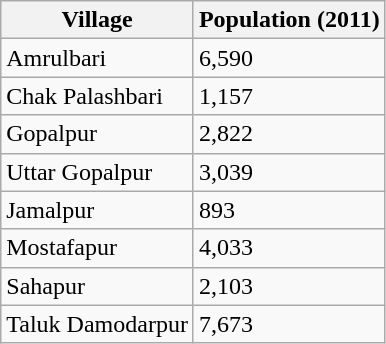<table class="wikitable sortable">
<tr>
<th>Village</th>
<th>Population (2011)</th>
</tr>
<tr>
<td>Amrulbari</td>
<td>6,590</td>
</tr>
<tr>
<td>Chak Palashbari</td>
<td>1,157</td>
</tr>
<tr>
<td>Gopalpur</td>
<td>2,822</td>
</tr>
<tr>
<td>Uttar Gopalpur</td>
<td>3,039</td>
</tr>
<tr>
<td>Jamalpur</td>
<td>893</td>
</tr>
<tr>
<td>Mostafapur</td>
<td>4,033</td>
</tr>
<tr>
<td>Sahapur</td>
<td>2,103</td>
</tr>
<tr>
<td>Taluk Damodarpur</td>
<td>7,673</td>
</tr>
</table>
